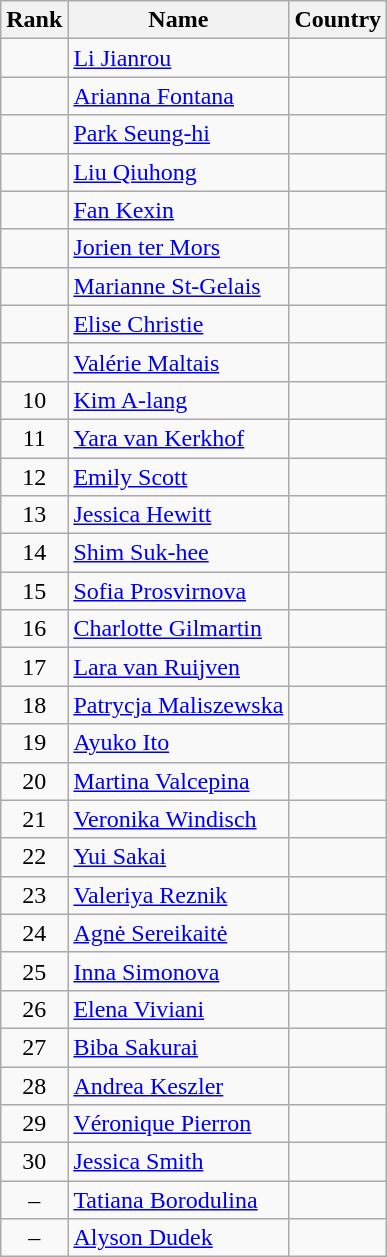<table class="wikitable sortable" style="text-align:center">
<tr>
<th>Rank</th>
<th>Name</th>
<th>Country</th>
</tr>
<tr>
<td></td>
<td align=left><a href='#'>Li Jianrou</a></td>
<td align=left></td>
</tr>
<tr>
<td></td>
<td align=left><a href='#'>Arianna Fontana</a></td>
<td align=left></td>
</tr>
<tr>
<td></td>
<td align=left><a href='#'>Park Seung-hi</a></td>
<td align=left></td>
</tr>
<tr>
<td></td>
<td align=left><a href='#'>Liu Qiuhong</a></td>
<td align=left></td>
</tr>
<tr>
<td></td>
<td align=left><a href='#'>Fan Kexin</a></td>
<td align=left></td>
</tr>
<tr>
<td></td>
<td align=left><a href='#'>Jorien ter Mors</a></td>
<td align=left></td>
</tr>
<tr>
<td></td>
<td align=left><a href='#'>Marianne St-Gelais</a></td>
<td align=left></td>
</tr>
<tr>
<td></td>
<td align=left><a href='#'>Elise Christie</a></td>
<td align=left></td>
</tr>
<tr>
<td></td>
<td align=left><a href='#'>Valérie Maltais</a></td>
<td align=left></td>
</tr>
<tr>
<td>10</td>
<td align=left><a href='#'>Kim A-lang</a></td>
<td align=left></td>
</tr>
<tr>
<td>11</td>
<td align=left><a href='#'>Yara van Kerkhof</a></td>
<td align=left></td>
</tr>
<tr>
<td>12</td>
<td align=left><a href='#'>Emily Scott</a></td>
<td align=left></td>
</tr>
<tr>
<td>13</td>
<td align=left><a href='#'>Jessica Hewitt</a></td>
<td align=left></td>
</tr>
<tr>
<td>14</td>
<td align=left><a href='#'>Shim Suk-hee</a></td>
<td align=left></td>
</tr>
<tr>
<td>15</td>
<td align=left><a href='#'>Sofia Prosvirnova</a></td>
<td align=left></td>
</tr>
<tr>
<td>16</td>
<td align=left><a href='#'>Charlotte Gilmartin</a></td>
<td align=left></td>
</tr>
<tr>
<td>17</td>
<td align=left><a href='#'>Lara van Ruijven</a></td>
<td align=left></td>
</tr>
<tr>
<td>18</td>
<td align=left><a href='#'>Patrycja Maliszewska</a></td>
<td align=left></td>
</tr>
<tr>
<td>19</td>
<td align=left><a href='#'>Ayuko Ito</a></td>
<td align=left></td>
</tr>
<tr>
<td>20</td>
<td align=left><a href='#'>Martina Valcepina</a></td>
<td align=left></td>
</tr>
<tr>
<td>21</td>
<td align=left><a href='#'>Veronika Windisch</a></td>
<td align=left></td>
</tr>
<tr>
<td>22</td>
<td align=left><a href='#'>Yui Sakai</a></td>
<td align=left></td>
</tr>
<tr>
<td>23</td>
<td align=left><a href='#'>Valeriya Reznik</a></td>
<td align=left></td>
</tr>
<tr>
<td>24</td>
<td align=left><a href='#'>Agnė Sereikaitė</a></td>
<td align=left></td>
</tr>
<tr>
<td>25</td>
<td align=left><a href='#'>Inna Simonova</a></td>
<td align=left></td>
</tr>
<tr>
<td>26</td>
<td align=left><a href='#'>Elena Viviani</a></td>
<td align=left></td>
</tr>
<tr>
<td>27</td>
<td align=left><a href='#'>Biba Sakurai</a></td>
<td align=left></td>
</tr>
<tr>
<td>28</td>
<td align=left><a href='#'>Andrea Keszler</a></td>
<td align=left></td>
</tr>
<tr>
<td>29</td>
<td align=left><a href='#'>Véronique Pierron</a></td>
<td align=left></td>
</tr>
<tr>
<td>30</td>
<td align=left><a href='#'>Jessica Smith</a></td>
<td align=left></td>
</tr>
<tr>
<td>–</td>
<td align=left><a href='#'>Tatiana Borodulina</a></td>
<td align=left></td>
</tr>
<tr>
<td>–</td>
<td align=left><a href='#'>Alyson Dudek</a></td>
<td align=left></td>
</tr>
</table>
